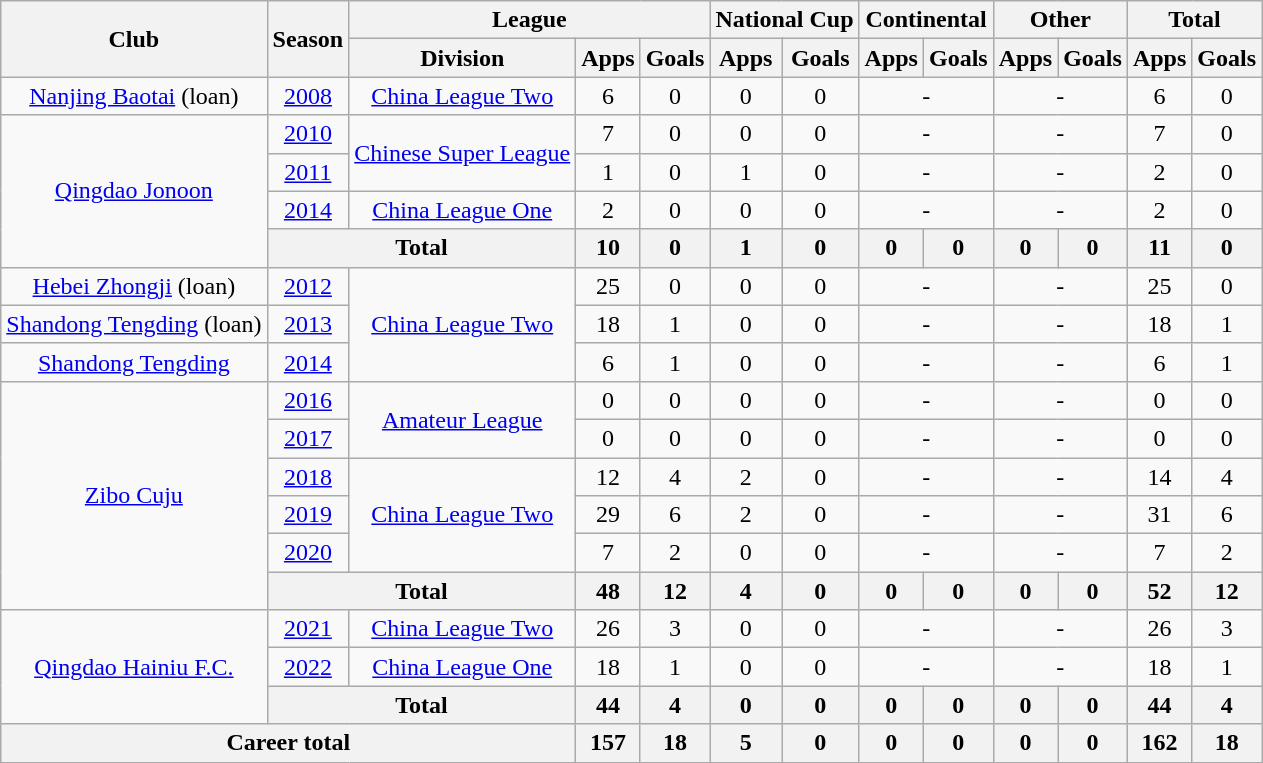<table class="wikitable" style="text-align: center">
<tr>
<th rowspan="2">Club</th>
<th rowspan="2">Season</th>
<th colspan="3">League</th>
<th colspan="2">National Cup</th>
<th colspan="2">Continental</th>
<th colspan="2">Other</th>
<th colspan="2">Total</th>
</tr>
<tr>
<th>Division</th>
<th>Apps</th>
<th>Goals</th>
<th>Apps</th>
<th>Goals</th>
<th>Apps</th>
<th>Goals</th>
<th>Apps</th>
<th>Goals</th>
<th>Apps</th>
<th>Goals</th>
</tr>
<tr>
<td><a href='#'>Nanjing Baotai</a> (loan)</td>
<td><a href='#'>2008</a></td>
<td><a href='#'>China League Two</a></td>
<td>6</td>
<td>0</td>
<td>0</td>
<td>0</td>
<td colspan="2">-</td>
<td colspan="2">-</td>
<td>6</td>
<td>0</td>
</tr>
<tr>
<td rowspan=4><a href='#'>Qingdao Jonoon</a></td>
<td><a href='#'>2010</a></td>
<td rowspan="2"><a href='#'>Chinese Super League</a></td>
<td>7</td>
<td>0</td>
<td>0</td>
<td>0</td>
<td colspan="2">-</td>
<td colspan="2">-</td>
<td>7</td>
<td>0</td>
</tr>
<tr>
<td><a href='#'>2011</a></td>
<td>1</td>
<td>0</td>
<td>1</td>
<td>0</td>
<td colspan="2">-</td>
<td colspan="2">-</td>
<td>2</td>
<td>0</td>
</tr>
<tr>
<td><a href='#'>2014</a></td>
<td><a href='#'>China League One</a></td>
<td>2</td>
<td>0</td>
<td>0</td>
<td>0</td>
<td colspan="2">-</td>
<td colspan="2">-</td>
<td>2</td>
<td>0</td>
</tr>
<tr>
<th colspan=2>Total</th>
<th>10</th>
<th>0</th>
<th>1</th>
<th>0</th>
<th>0</th>
<th>0</th>
<th>0</th>
<th>0</th>
<th>11</th>
<th>0</th>
</tr>
<tr>
<td><a href='#'>Hebei Zhongji</a> (loan)</td>
<td><a href='#'>2012</a></td>
<td rowspan=3><a href='#'>China League Two</a></td>
<td>25</td>
<td>0</td>
<td>0</td>
<td>0</td>
<td colspan="2">-</td>
<td colspan="2">-</td>
<td>25</td>
<td>0</td>
</tr>
<tr>
<td><a href='#'>Shandong Tengding</a> (loan)</td>
<td><a href='#'>2013</a></td>
<td>18</td>
<td>1</td>
<td>0</td>
<td>0</td>
<td colspan="2">-</td>
<td colspan="2">-</td>
<td>18</td>
<td>1</td>
</tr>
<tr>
<td><a href='#'>Shandong Tengding</a></td>
<td><a href='#'>2014</a></td>
<td>6</td>
<td>1</td>
<td>0</td>
<td>0</td>
<td colspan="2">-</td>
<td colspan="2">-</td>
<td>6</td>
<td>1</td>
</tr>
<tr>
<td rowspan=6><a href='#'>Zibo Cuju</a></td>
<td><a href='#'>2016</a></td>
<td rowspan="2"><a href='#'>Amateur League</a></td>
<td>0</td>
<td>0</td>
<td>0</td>
<td>0</td>
<td colspan="2">-</td>
<td colspan="2">-</td>
<td>0</td>
<td>0</td>
</tr>
<tr>
<td><a href='#'>2017</a></td>
<td>0</td>
<td>0</td>
<td>0</td>
<td>0</td>
<td colspan="2">-</td>
<td colspan="2">-</td>
<td>0</td>
<td>0</td>
</tr>
<tr>
<td><a href='#'>2018</a></td>
<td rowspan=3><a href='#'>China League Two</a></td>
<td>12</td>
<td>4</td>
<td>2</td>
<td>0</td>
<td colspan="2">-</td>
<td colspan="2">-</td>
<td>14</td>
<td>4</td>
</tr>
<tr>
<td><a href='#'>2019</a></td>
<td>29</td>
<td>6</td>
<td>2</td>
<td>0</td>
<td colspan="2">-</td>
<td colspan="2">-</td>
<td>31</td>
<td>6</td>
</tr>
<tr>
<td><a href='#'>2020</a></td>
<td>7</td>
<td>2</td>
<td>0</td>
<td>0</td>
<td colspan="2">-</td>
<td colspan="2">-</td>
<td>7</td>
<td>2</td>
</tr>
<tr>
<th colspan=2>Total</th>
<th>48</th>
<th>12</th>
<th>4</th>
<th>0</th>
<th>0</th>
<th>0</th>
<th>0</th>
<th>0</th>
<th>52</th>
<th>12</th>
</tr>
<tr>
<td rowspan=3><a href='#'>Qingdao Hainiu F.C.</a></td>
<td><a href='#'>2021</a></td>
<td><a href='#'>China League Two</a></td>
<td>26</td>
<td>3</td>
<td>0</td>
<td>0</td>
<td colspan="2">-</td>
<td colspan="2">-</td>
<td>26</td>
<td>3</td>
</tr>
<tr>
<td><a href='#'>2022</a></td>
<td><a href='#'>China League One</a></td>
<td>18</td>
<td>1</td>
<td>0</td>
<td>0</td>
<td colspan="2">-</td>
<td colspan="2">-</td>
<td>18</td>
<td>1</td>
</tr>
<tr>
<th colspan=2>Total</th>
<th>44</th>
<th>4</th>
<th>0</th>
<th>0</th>
<th>0</th>
<th>0</th>
<th>0</th>
<th>0</th>
<th>44</th>
<th>4</th>
</tr>
<tr>
<th colspan=3>Career total</th>
<th>157</th>
<th>18</th>
<th>5</th>
<th>0</th>
<th>0</th>
<th>0</th>
<th>0</th>
<th>0</th>
<th>162</th>
<th>18</th>
</tr>
</table>
